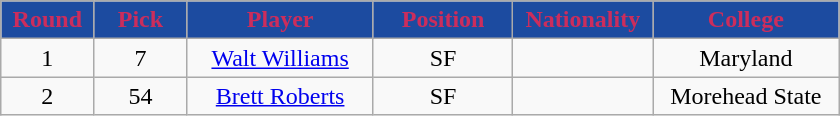<table class="wikitable sortable sortable">
<tr>
<th style="background:#1C4BA0; color:#CC2D5C" width="10%">Round</th>
<th style="background:#1C4BA0; color:#CC2D5C" width="10%">Pick</th>
<th style="background:#1C4BA0; color:#CC2D5C" width="20%">Player</th>
<th style="background:#1C4BA0; color:#CC2D5C" width="15%">Position</th>
<th style="background:#1C4BA0; color:#CC2D5C" width="15%">Nationality</th>
<th style="background:#1C4BA0; color:#CC2D5C" width="20%">College</th>
</tr>
<tr style="text-align: center">
<td>1</td>
<td>7</td>
<td><a href='#'>Walt Williams</a></td>
<td>SF</td>
<td></td>
<td>Maryland</td>
</tr>
<tr style="text-align: center">
<td>2</td>
<td>54</td>
<td><a href='#'>Brett Roberts</a></td>
<td>SF</td>
<td></td>
<td>Morehead State</td>
</tr>
</table>
